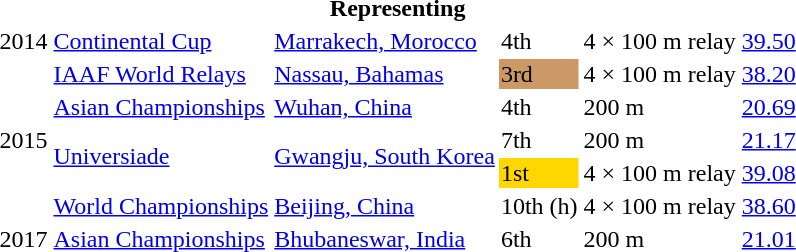<table>
<tr>
<th colspan="6">Representing </th>
</tr>
<tr>
<td>2014</td>
<td><a href='#'>Continental Cup</a></td>
<td><a href='#'>Marrakech, Morocco</a></td>
<td>4th</td>
<td>4 × 100 m relay</td>
<td><a href='#'>39.50</a></td>
</tr>
<tr>
<td rowspan=5>2015</td>
<td><a href='#'>IAAF World Relays</a></td>
<td><a href='#'>Nassau, Bahamas</a></td>
<td bgcolor=cc9966>3rd</td>
<td>4 × 100 m relay</td>
<td><a href='#'>38.20</a></td>
</tr>
<tr>
<td><a href='#'>Asian Championships</a></td>
<td><a href='#'>Wuhan, China</a></td>
<td>4th</td>
<td>200 m</td>
<td><a href='#'>20.69</a></td>
</tr>
<tr>
<td rowspan=2><a href='#'>Universiade</a></td>
<td rowspan=2><a href='#'>Gwangju, South Korea</a></td>
<td>7th</td>
<td>200 m</td>
<td><a href='#'>21.17</a></td>
</tr>
<tr>
<td bgcolor=gold>1st</td>
<td>4 × 100 m relay</td>
<td><a href='#'>39.08</a></td>
</tr>
<tr>
<td><a href='#'>World Championships</a></td>
<td><a href='#'>Beijing, China</a></td>
<td>10th (h)</td>
<td>4 × 100 m relay</td>
<td><a href='#'>38.60</a></td>
</tr>
<tr>
<td>2017</td>
<td><a href='#'>Asian Championships</a></td>
<td><a href='#'>Bhubaneswar, India</a></td>
<td>6th</td>
<td>200 m</td>
<td><a href='#'>21.01</a></td>
</tr>
</table>
